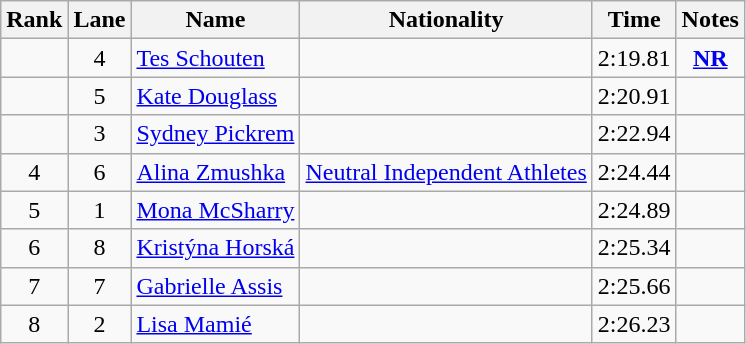<table class="wikitable sortable" style="text-align:center">
<tr>
<th>Rank</th>
<th>Lane</th>
<th>Name</th>
<th>Nationality</th>
<th>Time</th>
<th>Notes</th>
</tr>
<tr>
<td></td>
<td>4</td>
<td align=left><a href='#'>Tes Schouten</a></td>
<td align=left></td>
<td>2:19.81</td>
<td><strong><a href='#'>NR</a></strong></td>
</tr>
<tr>
<td></td>
<td>5</td>
<td align=left><a href='#'>Kate Douglass</a></td>
<td align=left></td>
<td>2:20.91</td>
<td></td>
</tr>
<tr>
<td></td>
<td>3</td>
<td align=left><a href='#'>Sydney Pickrem</a></td>
<td align=left></td>
<td>2:22.94</td>
<td></td>
</tr>
<tr>
<td>4</td>
<td>6</td>
<td align=left><a href='#'>Alina Zmushka</a></td>
<td align=left> <a href='#'>Neutral Independent Athletes</a></td>
<td>2:24.44</td>
<td></td>
</tr>
<tr>
<td>5</td>
<td>1</td>
<td align=left><a href='#'>Mona McSharry</a></td>
<td align=left></td>
<td>2:24.89</td>
<td></td>
</tr>
<tr>
<td>6</td>
<td>8</td>
<td align=left><a href='#'>Kristýna Horská</a></td>
<td align=left></td>
<td>2:25.34</td>
<td></td>
</tr>
<tr>
<td>7</td>
<td>7</td>
<td align=left><a href='#'>Gabrielle Assis</a></td>
<td align=left></td>
<td>2:25.66</td>
<td></td>
</tr>
<tr>
<td>8</td>
<td>2</td>
<td align=left><a href='#'>Lisa Mamié</a></td>
<td align=left></td>
<td>2:26.23</td>
<td></td>
</tr>
</table>
